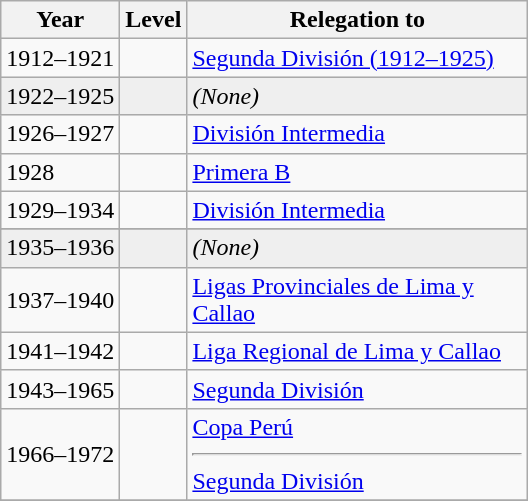<table class="wikitable sortable">
<tr>
<th width=>Year</th>
<th width=>Level</th>
<th width=220px>Relegation to</th>
</tr>
<tr>
<td>1912–1921</td>
<td></td>
<td><a href='#'>Segunda División (1912–1925)</a></td>
</tr>
<tr bgcolor=#efefef>
<td>1922–1925</td>
<td></td>
<td style=background:#efefef><em>(None)</em></td>
</tr>
<tr>
<td>1926–1927</td>
<td></td>
<td><a href='#'>División Intermedia</a></td>
</tr>
<tr>
<td>1928</td>
<td></td>
<td><a href='#'>Primera B</a></td>
</tr>
<tr>
<td>1929–1934</td>
<td></td>
<td><a href='#'>División Intermedia</a></td>
</tr>
<tr>
</tr>
<tr bgcolor=#efefef>
<td>1935–1936</td>
<td></td>
<td style=background:#efefef><em>(None)</em></td>
</tr>
<tr>
<td>1937–1940</td>
<td></td>
<td><a href='#'>Ligas Provinciales de Lima y Callao</a></td>
</tr>
<tr>
<td>1941–1942</td>
<td></td>
<td><a href='#'>Liga Regional de Lima y Callao</a></td>
</tr>
<tr>
<td>1943–1965</td>
<td></td>
<td><a href='#'>Segunda División</a></td>
</tr>
<tr>
<td>1966–1972</td>
<td></td>
<td><a href='#'>Copa Perú</a><hr><a href='#'>Segunda División</a></td>
</tr>
<tr>
</tr>
</table>
